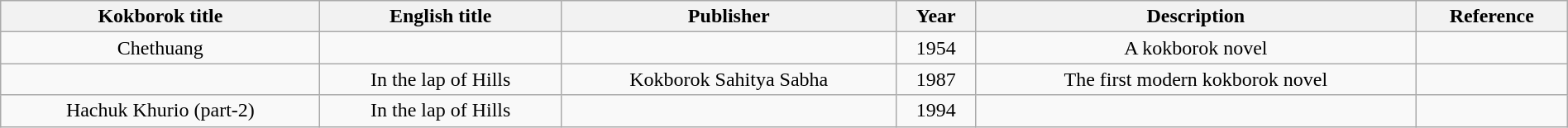<table class="wikitable" style="text-align:center; width:100%; margin:auto;">
<tr>
<th>Kokborok title</th>
<th>English title</th>
<th>Publisher</th>
<th>Year</th>
<th>Description</th>
<th>Reference</th>
</tr>
<tr>
<td>Chethuang</td>
<td></td>
<td></td>
<td>1954</td>
<td>A kokborok novel</td>
<td></td>
</tr>
<tr>
<td></td>
<td>In the lap of Hills</td>
<td>Kokborok Sahitya Sabha</td>
<td>1987</td>
<td>The first modern kokborok novel</td>
<td></td>
</tr>
<tr>
<td>Hachuk Khurio (part-2)</td>
<td>In the lap of Hills</td>
<td></td>
<td>1994</td>
<td></td>
<td></td>
</tr>
</table>
